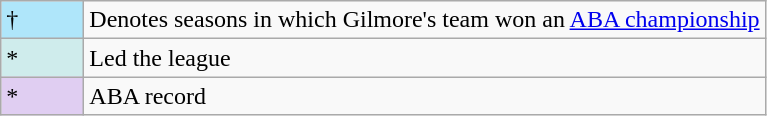<table class ="wikitable">
<tr>
<td style="background:#afe6fa; width:3em;">†</td>
<td>Denotes seasons in which Gilmore's team won an <a href='#'>ABA championship</a></td>
</tr>
<tr>
<td style="background:#cfecec; width:3em;">*</td>
<td>Led the league</td>
</tr>
<tr>
<td style="background:#E0CEF2; width:3em;">*</td>
<td>ABA record</td>
</tr>
</table>
